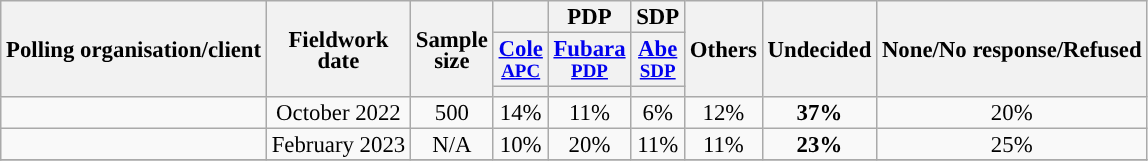<table class="wikitable" style="text-align:center;font-size:95%;line-height:14px;">
<tr>
<th rowspan="3">Polling organisation/client</th>
<th rowspan="3">Fieldwork<br>date</th>
<th rowspan="3">Sample<br>size</th>
<th></th>
<th><div><span> <strong>PDP</strong></span></div></th>
<th><div><span> <strong>SDP</strong></span></div></th>
<th rowspan="3">Others</th>
<th rowspan="3">Undecided</th>
<th rowspan="3">None/No response/Refused</th>
</tr>
<tr>
<th><a href='#'>Cole</a><br><small><a href='#'>APC</a></small></th>
<th><a href='#'>Fubara</a><br><small><a href='#'>PDP</a></small></th>
<th><a href='#'>Abe</a><br><small><a href='#'>SDP</a></small></th>
</tr>
<tr>
<th style="background:"></th>
<th style="background:"></th>
<th style="background:"></th>
</tr>
<tr>
<td></td>
<td>October 2022</td>
<td>500</td>
<td>14%</td>
<td>11%</td>
<td>6%</td>
<td>12%</td>
<td><strong>37%</strong></td>
<td>20%</td>
</tr>
<tr>
<td></td>
<td>February 2023</td>
<td>N/A</td>
<td>10%</td>
<td>20%</td>
<td>11%</td>
<td>11%</td>
<td><strong>23%</strong></td>
<td>25%</td>
</tr>
<tr>
</tr>
</table>
